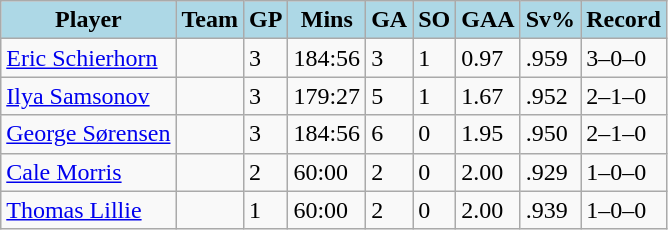<table class="wikitable">
<tr>
<th style="background:lightblue;">Player</th>
<th style="background:lightblue;">Team</th>
<th style="background:lightblue;">GP</th>
<th style="background:lightblue;">Mins</th>
<th style="background:lightblue;">GA</th>
<th style="background:lightblue;">SO</th>
<th style="background:lightblue;">GAA</th>
<th style="background:lightblue;">Sv%</th>
<th style="background:lightblue;">Record</th>
</tr>
<tr>
<td><a href='#'>Eric Schierhorn</a></td>
<td></td>
<td>3</td>
<td>184:56</td>
<td>3</td>
<td>1</td>
<td>0.97</td>
<td>.959</td>
<td>3–0–0</td>
</tr>
<tr>
<td><a href='#'>Ilya Samsonov</a></td>
<td></td>
<td>3</td>
<td>179:27</td>
<td>5</td>
<td>1</td>
<td>1.67</td>
<td>.952</td>
<td>2–1–0</td>
</tr>
<tr>
<td><a href='#'>George Sørensen</a></td>
<td></td>
<td>3</td>
<td>184:56</td>
<td>6</td>
<td>0</td>
<td>1.95</td>
<td>.950</td>
<td>2–1–0</td>
</tr>
<tr>
<td><a href='#'>Cale Morris</a></td>
<td></td>
<td>2</td>
<td>60:00</td>
<td>2</td>
<td>0</td>
<td>2.00</td>
<td>.929</td>
<td>1–0–0</td>
</tr>
<tr>
<td><a href='#'>Thomas Lillie</a></td>
<td></td>
<td>1</td>
<td>60:00</td>
<td>2</td>
<td>0</td>
<td>2.00</td>
<td>.939</td>
<td>1–0–0</td>
</tr>
</table>
